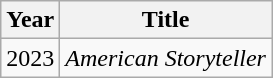<table class="wikitable">
<tr>
<th>Year</th>
<th>Title</th>
</tr>
<tr>
<td>2023</td>
<td><em>American Storyteller</em></td>
</tr>
</table>
